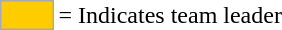<table>
<tr>
<td style="background:#fc0; border:1px solid #aaa; width:2em;"></td>
<td>= Indicates team leader</td>
</tr>
</table>
